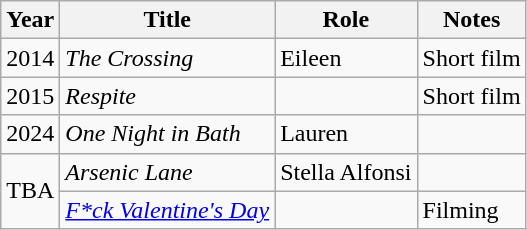<table class="wikitable">
<tr>
<th>Year</th>
<th>Title</th>
<th>Role</th>
<th>Notes</th>
</tr>
<tr>
<td>2014</td>
<td><em>The Crossing</em></td>
<td>Eileen</td>
<td>Short film</td>
</tr>
<tr>
<td>2015</td>
<td><em>Respite</em></td>
<td></td>
<td>Short film</td>
</tr>
<tr>
<td>2024</td>
<td><em>One Night in Bath</em></td>
<td>Lauren</td>
<td></td>
</tr>
<tr>
<td rowspan="2">TBA</td>
<td><em>Arsenic Lane</em></td>
<td>Stella Alfonsi</td>
<td></td>
</tr>
<tr>
<td><em><a href='#'>F*ck Valentine's Day</a></em></td>
<td></td>
<td>Filming</td>
</tr>
</table>
